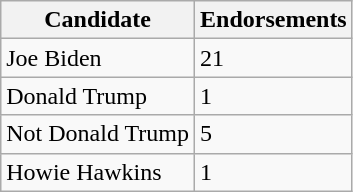<table class="wikitable sortable">
<tr>
<th>Candidate</th>
<th>Endorsements</th>
</tr>
<tr>
<td data-sort-value="Biden" >Joe Biden</td>
<td>21</td>
</tr>
<tr>
<td>Donald Trump</td>
<td>1</td>
</tr>
<tr>
<td>Not Donald Trump</td>
<td>5</td>
</tr>
<tr>
<td>Howie Hawkins</td>
<td>1</td>
</tr>
</table>
